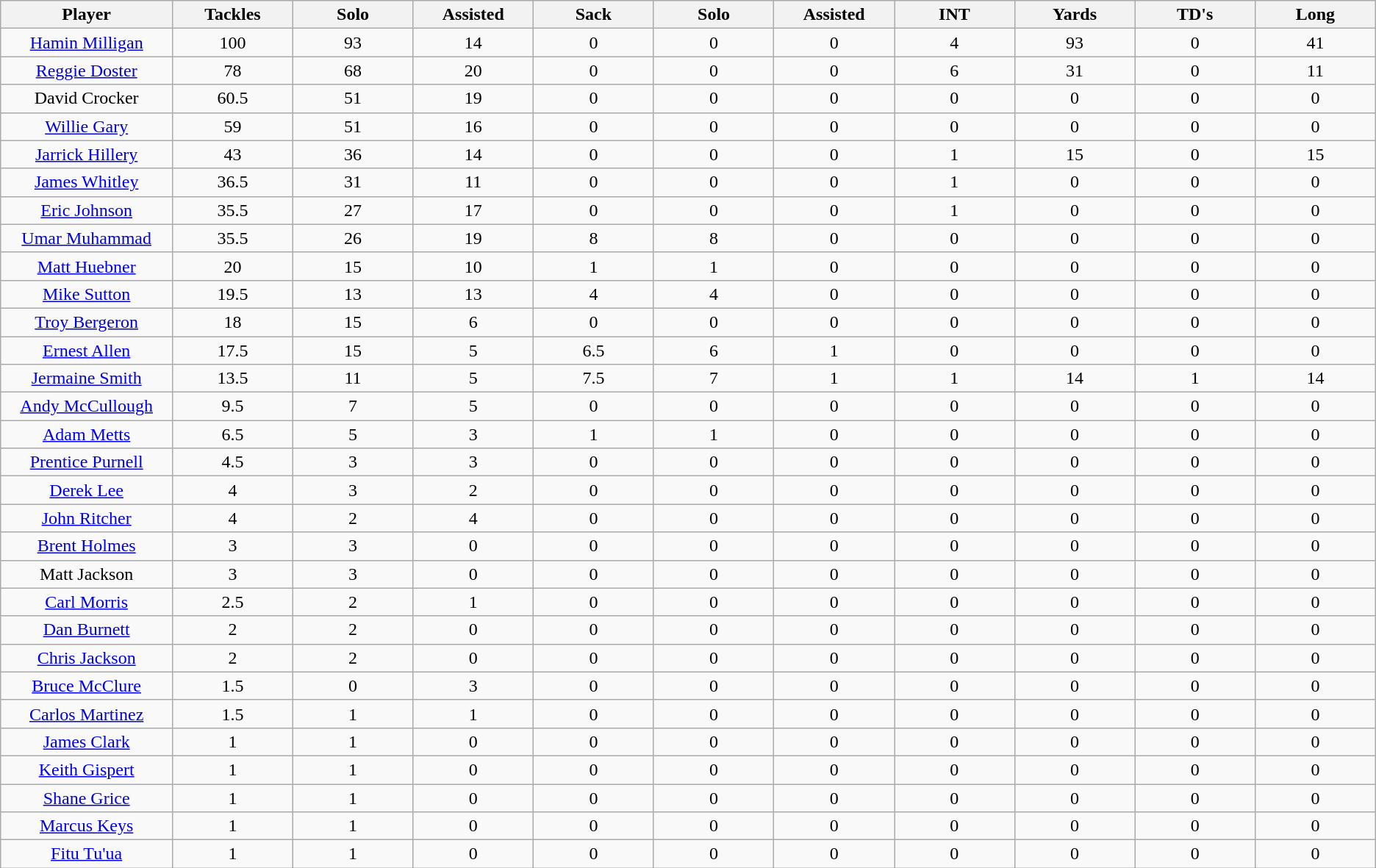<table class="wikitable sortable">
<tr>
<th bgcolor="#DDDDFF" width="10%">Player</th>
<th bgcolor="#DDDDFF" width="7%">Tackles</th>
<th bgcolor="#DDDDFF" width="7%">Solo</th>
<th bgcolor="#DDDDFF" width="7%">Assisted</th>
<th bgcolor="#DDDDFF" width="7%">Sack</th>
<th bgcolor="#DDDDFF" width="7%">Solo</th>
<th bgcolor="#DDDDFF" width="7%">Assisted</th>
<th bgcolor="#DDDDFF" width="7%">INT</th>
<th bgcolor="#DDDDFF" width="7%">Yards</th>
<th bgcolor="#DDDDFF" width="7%">TD's</th>
<th bgcolor="#DDDDFF" width="7%">Long</th>
</tr>
<tr align="center">
<td><a href='#'>Hamin Milligan</a></td>
<td>100</td>
<td>93</td>
<td>14</td>
<td>0</td>
<td>0</td>
<td>0</td>
<td>4</td>
<td>93</td>
<td>0</td>
<td>41</td>
</tr>
<tr align="center">
<td><a href='#'>Reggie Doster</a></td>
<td>78</td>
<td>68</td>
<td>20</td>
<td>0</td>
<td>0</td>
<td>0</td>
<td>6</td>
<td>31</td>
<td>0</td>
<td>11</td>
</tr>
<tr align="center">
<td>David Crocker</td>
<td>60.5</td>
<td>51</td>
<td>19</td>
<td>0</td>
<td>0</td>
<td>0</td>
<td>0</td>
<td>0</td>
<td>0</td>
<td>0</td>
</tr>
<tr align="center">
<td><a href='#'>Willie Gary</a></td>
<td>59</td>
<td>51</td>
<td>16</td>
<td>0</td>
<td>0</td>
<td>0</td>
<td>0</td>
<td>0</td>
<td>0</td>
<td>0</td>
</tr>
<tr align="center">
<td><a href='#'>Jarrick Hillery</a></td>
<td>43</td>
<td>36</td>
<td>14</td>
<td>0</td>
<td>0</td>
<td>0</td>
<td>1</td>
<td>15</td>
<td>0</td>
<td>15</td>
</tr>
<tr align="center">
<td><a href='#'>James Whitley</a></td>
<td>36.5</td>
<td>31</td>
<td>11</td>
<td>0</td>
<td>0</td>
<td>0</td>
<td>1</td>
<td>0</td>
<td>0</td>
<td>0</td>
</tr>
<tr align="center">
<td><a href='#'>Eric Johnson</a></td>
<td>35.5</td>
<td>27</td>
<td>17</td>
<td>0</td>
<td>0</td>
<td>0</td>
<td>1</td>
<td>0</td>
<td>0</td>
<td>0</td>
</tr>
<tr align="center">
<td><a href='#'>Umar Muhammad</a></td>
<td>35.5</td>
<td>26</td>
<td>19</td>
<td>8</td>
<td>8</td>
<td>0</td>
<td>0</td>
<td>0</td>
<td>0</td>
<td>0</td>
</tr>
<tr align="center">
<td><a href='#'>Matt Huebner</a></td>
<td>20</td>
<td>15</td>
<td>10</td>
<td>1</td>
<td>1</td>
<td>0</td>
<td>0</td>
<td>0</td>
<td>0</td>
<td>0</td>
</tr>
<tr align="center">
<td><a href='#'>Mike Sutton</a></td>
<td>19.5</td>
<td>13</td>
<td>13</td>
<td>4</td>
<td>4</td>
<td>0</td>
<td>0</td>
<td>0</td>
<td>0</td>
<td>0</td>
</tr>
<tr align="center">
<td><a href='#'>Troy Bergeron</a></td>
<td>18</td>
<td>15</td>
<td>6</td>
<td>0</td>
<td>0</td>
<td>0</td>
<td>0</td>
<td>0</td>
<td>0</td>
<td>0</td>
</tr>
<tr align="center">
<td><a href='#'>Ernest Allen</a></td>
<td>17.5</td>
<td>15</td>
<td>5</td>
<td>6.5</td>
<td>6</td>
<td>1</td>
<td>0</td>
<td>0</td>
<td>0</td>
<td>0</td>
</tr>
<tr align="center">
<td><a href='#'>Jermaine Smith</a></td>
<td>13.5</td>
<td>11</td>
<td>5</td>
<td>7.5</td>
<td>7</td>
<td>1</td>
<td>1</td>
<td>14</td>
<td>1</td>
<td>14</td>
</tr>
<tr align="center">
<td><a href='#'>Andy McCullough</a></td>
<td>9.5</td>
<td>7</td>
<td>5</td>
<td>0</td>
<td>0</td>
<td>0</td>
<td>0</td>
<td>0</td>
<td>0</td>
<td>0</td>
</tr>
<tr align="center">
<td><a href='#'>Adam Metts</a></td>
<td>6.5</td>
<td>5</td>
<td>3</td>
<td>1</td>
<td>1</td>
<td>0</td>
<td>0</td>
<td>0</td>
<td>0</td>
<td>0</td>
</tr>
<tr align="center">
<td><a href='#'>Prentice Purnell</a></td>
<td>4.5</td>
<td>3</td>
<td>3</td>
<td>0</td>
<td>0</td>
<td>0</td>
<td>0</td>
<td>0</td>
<td>0</td>
<td>0</td>
</tr>
<tr align="center">
<td><a href='#'>Derek Lee</a></td>
<td>4</td>
<td>3</td>
<td>2</td>
<td>0</td>
<td>0</td>
<td>0</td>
<td>0</td>
<td>0</td>
<td>0</td>
<td>0</td>
</tr>
<tr align="center">
<td><a href='#'>John Ritcher</a></td>
<td>4</td>
<td>2</td>
<td>4</td>
<td>0</td>
<td>0</td>
<td>0</td>
<td>0</td>
<td>0</td>
<td>0</td>
<td>0</td>
</tr>
<tr align="center">
<td><a href='#'>Brent Holmes</a></td>
<td>3</td>
<td>3</td>
<td>0</td>
<td>0</td>
<td>0</td>
<td>0</td>
<td>0</td>
<td>0</td>
<td>0</td>
<td>0</td>
</tr>
<tr align="center">
<td>Matt Jackson</td>
<td>3</td>
<td>3</td>
<td>0</td>
<td>0</td>
<td>0</td>
<td>0</td>
<td>0</td>
<td>0</td>
<td>0</td>
<td>0</td>
</tr>
<tr align="center">
<td><a href='#'>Carl Morris</a></td>
<td>2.5</td>
<td>2</td>
<td>1</td>
<td>0</td>
<td>0</td>
<td>0</td>
<td>0</td>
<td>0</td>
<td>0</td>
<td>0</td>
</tr>
<tr align="center">
<td><a href='#'>Dan Burnett</a></td>
<td>2</td>
<td>2</td>
<td>0</td>
<td>0</td>
<td>0</td>
<td>0</td>
<td>0</td>
<td>0</td>
<td>0</td>
<td>0</td>
</tr>
<tr align="center">
<td><a href='#'>Chris Jackson</a></td>
<td>2</td>
<td>2</td>
<td>0</td>
<td>0</td>
<td>0</td>
<td>0</td>
<td>0</td>
<td>0</td>
<td>0</td>
<td>0</td>
</tr>
<tr align="center">
<td><a href='#'>Bruce McClure</a></td>
<td>1.5</td>
<td>0</td>
<td>3</td>
<td>0</td>
<td>0</td>
<td>0</td>
<td>0</td>
<td>0</td>
<td>0</td>
<td>0</td>
</tr>
<tr align="center">
<td><a href='#'>Carlos Martinez</a></td>
<td>1.5</td>
<td>1</td>
<td>1</td>
<td>0</td>
<td>0</td>
<td>0</td>
<td>0</td>
<td>0</td>
<td>0</td>
<td>0</td>
</tr>
<tr align="center">
<td><a href='#'>James Clark</a></td>
<td>1</td>
<td>1</td>
<td>0</td>
<td>0</td>
<td>0</td>
<td>0</td>
<td>0</td>
<td>0</td>
<td>0</td>
<td>0</td>
</tr>
<tr align="center">
<td><a href='#'>Keith Gispert</a></td>
<td>1</td>
<td>1</td>
<td>0</td>
<td>0</td>
<td>0</td>
<td>0</td>
<td>0</td>
<td>0</td>
<td>0</td>
<td>0</td>
</tr>
<tr align="center">
<td><a href='#'>Shane Grice</a></td>
<td>1</td>
<td>1</td>
<td>0</td>
<td>0</td>
<td>0</td>
<td>0</td>
<td>0</td>
<td>0</td>
<td>0</td>
<td>0</td>
</tr>
<tr align="center">
<td><a href='#'>Marcus Keys</a></td>
<td>1</td>
<td>1</td>
<td>0</td>
<td>0</td>
<td>0</td>
<td>0</td>
<td>0</td>
<td>0</td>
<td>0</td>
<td>0</td>
</tr>
<tr align="center">
<td><a href='#'>Fitu Tu'ua</a></td>
<td>1</td>
<td>1</td>
<td>0</td>
<td>0</td>
<td>0</td>
<td>0</td>
<td>0</td>
<td>0</td>
<td>0</td>
<td>0</td>
</tr>
</table>
